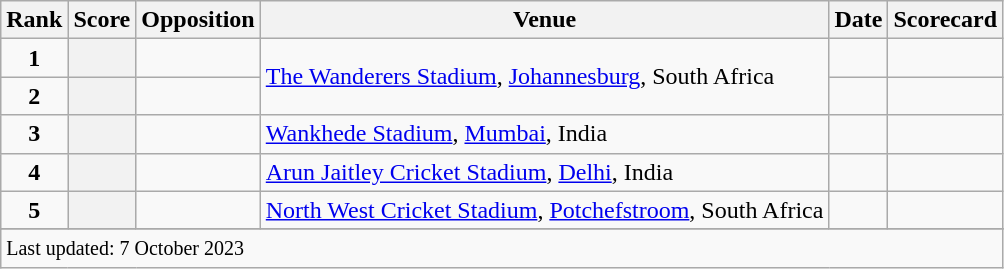<table class="wikitable plainrowheaders sortable">
<tr>
<th scope=col>Rank</th>
<th scope=col>Score</th>
<th scope=col>Opposition</th>
<th scope=col>Venue</th>
<th scope=col>Date</th>
<th scope=col>Scorecard</th>
</tr>
<tr>
<td align=center><strong>1</strong></td>
<th scope=row style=text-align:center;></th>
<td></td>
<td rowspan=2><a href='#'>The Wanderers Stadium</a>, <a href='#'>Johannesburg</a>, South Africa</td>
<td></td>
<td></td>
</tr>
<tr>
<td align=center><strong>2</strong></td>
<th scope=row style=text-align:center;></th>
<td></td>
<td></td>
<td></td>
</tr>
<tr>
<td align=center><strong>3</strong></td>
<th scope=row style=text-align:center;></th>
<td></td>
<td><a href='#'>Wankhede Stadium</a>, <a href='#'>Mumbai</a>, India</td>
<td></td>
<td></td>
</tr>
<tr>
<td align=center><strong>4</strong></td>
<th scope=row style=text-align:center;></th>
<td></td>
<td><a href='#'>Arun Jaitley Cricket Stadium</a>, <a href='#'>Delhi</a>, India</td>
<td></td>
<td></td>
</tr>
<tr>
<td align=center><strong>5</strong></td>
<th scope=row style=text-align:center;></th>
<td></td>
<td><a href='#'>North West Cricket Stadium</a>, <a href='#'>Potchefstroom</a>, South Africa</td>
<td></td>
<td></td>
</tr>
<tr>
</tr>
<tr class=sortbottom>
<td colspan=6><small>Last updated: 7 October 2023</small></td>
</tr>
</table>
